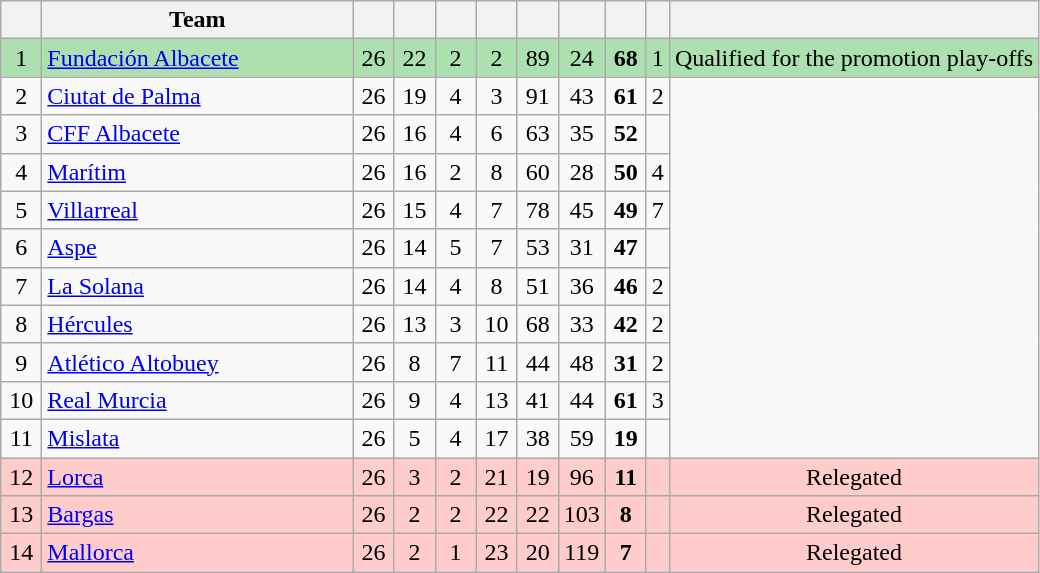<table class="wikitable" style="text-align: center;">
<tr>
<th width=20></th>
<th width=200>Team</th>
<th width=20></th>
<th width=20></th>
<th width=20></th>
<th width=20></th>
<th width=20></th>
<th width=20></th>
<th width=20></th>
<th></th>
<th></th>
</tr>
<tr bgcolor=ACE1AF>
<td>1</td>
<td align="left"><a href='#'>Fundación Albacete</a></td>
<td>26</td>
<td>22</td>
<td>2</td>
<td>2</td>
<td>89</td>
<td>24</td>
<td><strong>68</strong></td>
<td>1</td>
<td>Qualified for the promotion play-offs</td>
</tr>
<tr>
<td>2</td>
<td align="left"><a href='#'>Ciutat de Palma</a></td>
<td>26</td>
<td>19</td>
<td>4</td>
<td>3</td>
<td>91</td>
<td>43</td>
<td><strong>61</strong></td>
<td>2</td>
</tr>
<tr>
<td>3</td>
<td align="left"><a href='#'>CFF Albacete</a></td>
<td>26</td>
<td>16</td>
<td>4</td>
<td>6</td>
<td>63</td>
<td>35</td>
<td><strong>52</strong></td>
<td></td>
</tr>
<tr>
<td>4</td>
<td align="left"><a href='#'>Marítim</a></td>
<td>26</td>
<td>16</td>
<td>2</td>
<td>8</td>
<td>60</td>
<td>28</td>
<td><strong>50</strong></td>
<td>4</td>
</tr>
<tr>
<td>5</td>
<td align="left"><a href='#'>Villarreal</a></td>
<td>26</td>
<td>15</td>
<td>4</td>
<td>7</td>
<td>78</td>
<td>45</td>
<td><strong>49</strong></td>
<td>7</td>
</tr>
<tr>
<td>6</td>
<td align="left"><a href='#'>Aspe</a></td>
<td>26</td>
<td>14</td>
<td>5</td>
<td>7</td>
<td>53</td>
<td>31</td>
<td><strong>47</strong></td>
<td></td>
</tr>
<tr>
<td>7</td>
<td align="left"><a href='#'>La Solana</a></td>
<td>26</td>
<td>14</td>
<td>4</td>
<td>8</td>
<td>51</td>
<td>36</td>
<td><strong>46</strong></td>
<td>2</td>
</tr>
<tr>
<td>8</td>
<td align="left"><a href='#'>Hércules</a></td>
<td>26</td>
<td>13</td>
<td>3</td>
<td>10</td>
<td>68</td>
<td>33</td>
<td><strong>42</strong></td>
<td>2</td>
</tr>
<tr>
<td>9</td>
<td align="left"><a href='#'>Atlético Altobuey</a></td>
<td>26</td>
<td>8</td>
<td>7</td>
<td>11</td>
<td>44</td>
<td>48</td>
<td><strong>31</strong></td>
<td>2</td>
</tr>
<tr>
<td>10</td>
<td align="left"><a href='#'>Real Murcia</a></td>
<td>26</td>
<td>9</td>
<td>4</td>
<td>13</td>
<td>41</td>
<td>44</td>
<td><strong>61</strong></td>
<td>3</td>
</tr>
<tr>
<td>11</td>
<td align="left"><a href='#'>Mislata</a></td>
<td>26</td>
<td>5</td>
<td>4</td>
<td>17</td>
<td>38</td>
<td>59</td>
<td><strong>19</strong></td>
<td></td>
</tr>
<tr bgcolor=FFCCCC>
<td>12</td>
<td align="left"><a href='#'>Lorca</a></td>
<td>26</td>
<td>3</td>
<td>2</td>
<td>21</td>
<td>19</td>
<td>96</td>
<td><strong>11</strong></td>
<td></td>
<td>Relegated</td>
</tr>
<tr bgcolor=FFCCCC>
<td>13</td>
<td align="left"><a href='#'>Bargas</a></td>
<td>26</td>
<td>2</td>
<td>2</td>
<td>22</td>
<td>22</td>
<td>103</td>
<td><strong>8</strong></td>
<td></td>
<td>Relegated</td>
</tr>
<tr bgcolor=FFCCCC>
<td>14</td>
<td align="left"><a href='#'>Mallorca</a></td>
<td>26</td>
<td>2</td>
<td>1</td>
<td>23</td>
<td>20</td>
<td>119</td>
<td><strong>7</strong></td>
<td></td>
<td>Relegated</td>
</tr>
</table>
